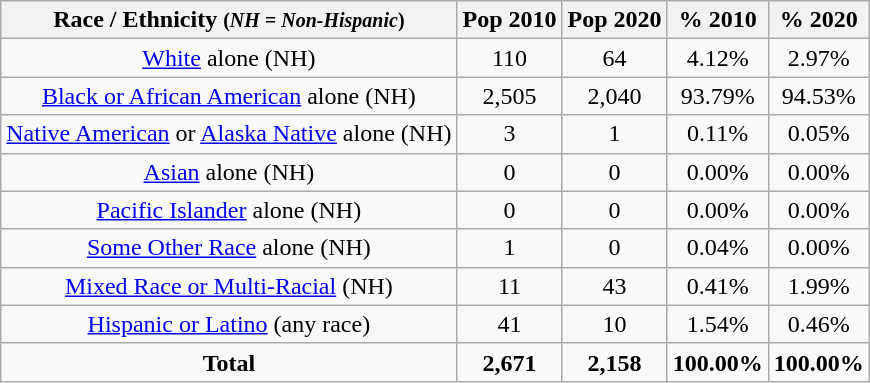<table class="wikitable" style="text-align:center;">
<tr>
<th>Race / Ethnicity <small>(<em>NH = Non-Hispanic</em>)</small></th>
<th>Pop 2010</th>
<th>Pop 2020</th>
<th>% 2010</th>
<th>% 2020</th>
</tr>
<tr>
<td><a href='#'>White</a> alone (NH)</td>
<td>110</td>
<td>64</td>
<td>4.12%</td>
<td>2.97%</td>
</tr>
<tr>
<td><a href='#'>Black or African American</a> alone (NH)</td>
<td>2,505</td>
<td>2,040</td>
<td>93.79%</td>
<td>94.53%</td>
</tr>
<tr>
<td><a href='#'>Native American</a> or <a href='#'>Alaska Native</a> alone (NH)</td>
<td>3</td>
<td>1</td>
<td>0.11%</td>
<td>0.05%</td>
</tr>
<tr>
<td><a href='#'>Asian</a> alone (NH)</td>
<td>0</td>
<td>0</td>
<td>0.00%</td>
<td>0.00%</td>
</tr>
<tr>
<td><a href='#'>Pacific Islander</a> alone (NH)</td>
<td>0</td>
<td>0</td>
<td>0.00%</td>
<td>0.00%</td>
</tr>
<tr>
<td><a href='#'>Some Other Race</a> alone (NH)</td>
<td>1</td>
<td>0</td>
<td>0.04%</td>
<td>0.00%</td>
</tr>
<tr>
<td><a href='#'>Mixed Race or Multi-Racial</a> (NH)</td>
<td>11</td>
<td>43</td>
<td>0.41%</td>
<td>1.99%</td>
</tr>
<tr>
<td><a href='#'>Hispanic or Latino</a> (any race)</td>
<td>41</td>
<td>10</td>
<td>1.54%</td>
<td>0.46%</td>
</tr>
<tr>
<td><strong>Total</strong></td>
<td><strong>2,671</strong></td>
<td><strong>2,158</strong></td>
<td><strong>100.00%</strong></td>
<td><strong>100.00%</strong></td>
</tr>
</table>
